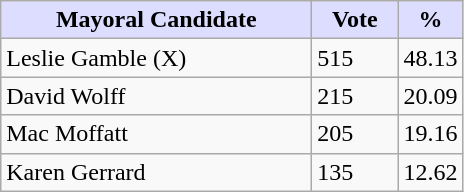<table class="wikitable">
<tr>
<th style="background:#ddf; width:200px;">Mayoral Candidate</th>
<th style="background:#ddf; width:50px;">Vote</th>
<th style="background:#ddf; width:30px;">%</th>
</tr>
<tr>
<td>Leslie Gamble (X)</td>
<td>515</td>
<td>48.13</td>
</tr>
<tr>
<td>David Wolff</td>
<td>215</td>
<td>20.09</td>
</tr>
<tr>
<td>Mac Moffatt</td>
<td>205</td>
<td>19.16</td>
</tr>
<tr>
<td>Karen Gerrard</td>
<td>135</td>
<td>12.62</td>
</tr>
</table>
